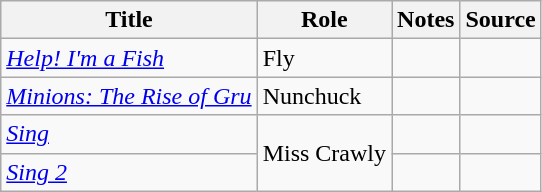<table class="wikitable sortable plainrowheaders">
<tr>
<th>Title</th>
<th>Role</th>
<th class="unsortable">Notes</th>
<th class="unsortable">Source</th>
</tr>
<tr>
<td><em><a href='#'>Help! I'm a Fish</a></em></td>
<td>Fly</td>
<td></td>
<td></td>
</tr>
<tr>
<td><em><a href='#'>Minions: The Rise of Gru</a></em></td>
<td>Nunchuck</td>
<td></td>
<td></td>
</tr>
<tr>
<td><em><a href='#'>Sing</a></em></td>
<td rowspan="2">Miss Crawly</td>
<td></td>
<td></td>
</tr>
<tr>
<td><em><a href='#'>Sing 2</a></em></td>
<td></td>
<td></td>
</tr>
</table>
